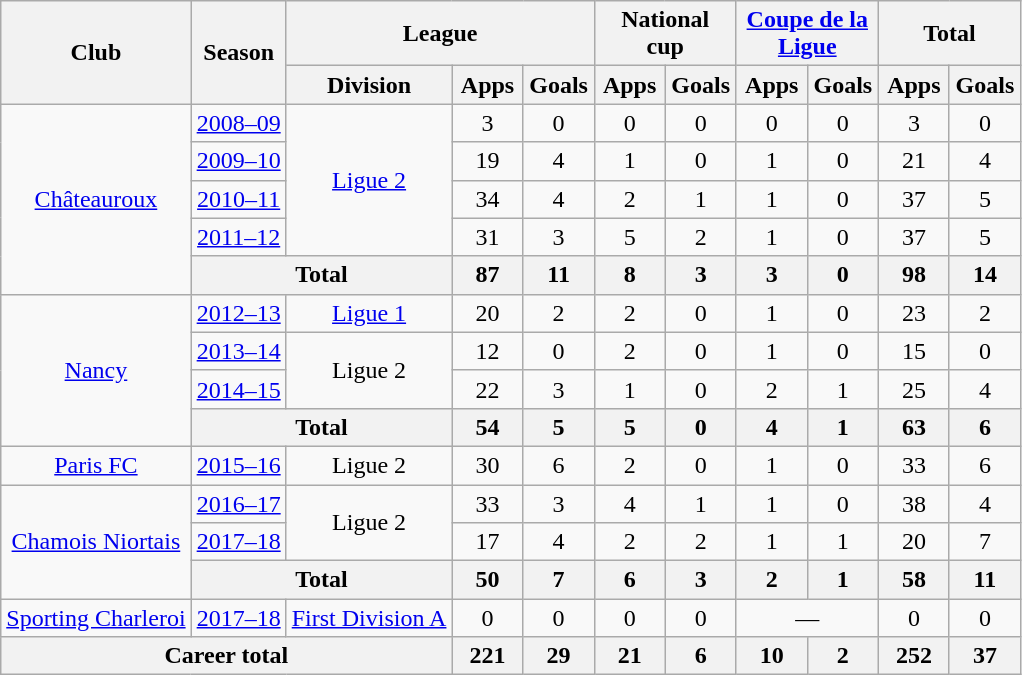<table class="wikitable" style="text-align:center">
<tr>
<th rowspan="2">Club</th>
<th rowspan="2">Season</th>
<th colspan="3">League</th>
<th colspan="2">National cup</th>
<th colspan="2"><a href='#'>Coupe de la Ligue</a></th>
<th colspan="2">Total</th>
</tr>
<tr>
<th>Division</th>
<th width="40">Apps</th>
<th width="40">Goals</th>
<th width="40">Apps</th>
<th width="40">Goals</th>
<th width="40">Apps</th>
<th width="40">Goals</th>
<th width="40">Apps</th>
<th width="40">Goals</th>
</tr>
<tr>
<td rowspan="5"><a href='#'>Châteauroux</a></td>
<td><a href='#'>2008–09</a></td>
<td rowspan="4"><a href='#'>Ligue 2</a></td>
<td>3</td>
<td>0</td>
<td>0</td>
<td>0</td>
<td>0</td>
<td>0</td>
<td>3</td>
<td>0</td>
</tr>
<tr>
<td><a href='#'>2009–10</a></td>
<td>19</td>
<td>4</td>
<td>1</td>
<td>0</td>
<td>1</td>
<td>0</td>
<td>21</td>
<td>4</td>
</tr>
<tr>
<td><a href='#'>2010–11</a></td>
<td>34</td>
<td>4</td>
<td>2</td>
<td>1</td>
<td>1</td>
<td>0</td>
<td>37</td>
<td>5</td>
</tr>
<tr>
<td><a href='#'>2011–12</a></td>
<td>31</td>
<td>3</td>
<td>5</td>
<td>2</td>
<td>1</td>
<td>0</td>
<td>37</td>
<td>5</td>
</tr>
<tr>
<th colspan="2">Total</th>
<th>87</th>
<th>11</th>
<th>8</th>
<th>3</th>
<th>3</th>
<th>0</th>
<th>98</th>
<th>14</th>
</tr>
<tr>
<td rowspan="4"><a href='#'>Nancy</a></td>
<td><a href='#'>2012–13</a></td>
<td><a href='#'>Ligue 1</a></td>
<td>20</td>
<td>2</td>
<td>2</td>
<td>0</td>
<td>1</td>
<td>0</td>
<td>23</td>
<td>2</td>
</tr>
<tr>
<td><a href='#'>2013–14</a></td>
<td rowspan="2">Ligue 2</td>
<td>12</td>
<td>0</td>
<td>2</td>
<td>0</td>
<td>1</td>
<td>0</td>
<td>15</td>
<td>0</td>
</tr>
<tr>
<td><a href='#'>2014–15</a></td>
<td>22</td>
<td>3</td>
<td>1</td>
<td>0</td>
<td>2</td>
<td>1</td>
<td>25</td>
<td>4</td>
</tr>
<tr>
<th colspan="2">Total</th>
<th>54</th>
<th>5</th>
<th>5</th>
<th>0</th>
<th>4</th>
<th>1</th>
<th>63</th>
<th>6</th>
</tr>
<tr>
<td><a href='#'>Paris FC</a></td>
<td><a href='#'>2015–16</a></td>
<td>Ligue 2</td>
<td>30</td>
<td>6</td>
<td>2</td>
<td>0</td>
<td>1</td>
<td>0</td>
<td>33</td>
<td>6</td>
</tr>
<tr>
<td rowspan="3"><a href='#'>Chamois Niortais</a></td>
<td><a href='#'>2016–17</a></td>
<td rowspan="2">Ligue 2</td>
<td>33</td>
<td>3</td>
<td>4</td>
<td>1</td>
<td>1</td>
<td>0</td>
<td>38</td>
<td>4</td>
</tr>
<tr>
<td><a href='#'>2017–18</a></td>
<td>17</td>
<td>4</td>
<td>2</td>
<td>2</td>
<td>1</td>
<td>1</td>
<td>20</td>
<td>7</td>
</tr>
<tr>
<th colspan="2">Total</th>
<th>50</th>
<th>7</th>
<th>6</th>
<th>3</th>
<th>2</th>
<th>1</th>
<th>58</th>
<th>11</th>
</tr>
<tr>
<td><a href='#'>Sporting Charleroi</a></td>
<td><a href='#'>2017–18</a></td>
<td><a href='#'>First Division A</a></td>
<td>0</td>
<td>0</td>
<td>0</td>
<td>0</td>
<td colspan="2">—</td>
<td>0</td>
<td>0</td>
</tr>
<tr>
<th colspan="3">Career total</th>
<th>221</th>
<th>29</th>
<th>21</th>
<th>6</th>
<th>10</th>
<th>2</th>
<th>252</th>
<th>37</th>
</tr>
</table>
